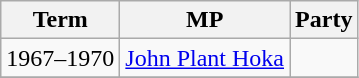<table class=wikitable>
<tr>
<th>Term</th>
<th>MP</th>
<th>Party</th>
</tr>
<tr>
<td>1967–1970</td>
<td><a href='#'>John Plant Hoka</a></td>
<td> </td>
</tr>
<tr>
</tr>
</table>
